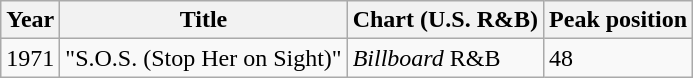<table class="wikitable plainrowheaders">
<tr>
<th>Year</th>
<th>Title</th>
<th>Chart (U.S. R&B)</th>
<th>Peak position</th>
</tr>
<tr>
<td>1971</td>
<td>"S.O.S. (Stop Her on Sight)"</td>
<td><em>Billboard</em> R&B</td>
<td>48</td>
</tr>
</table>
